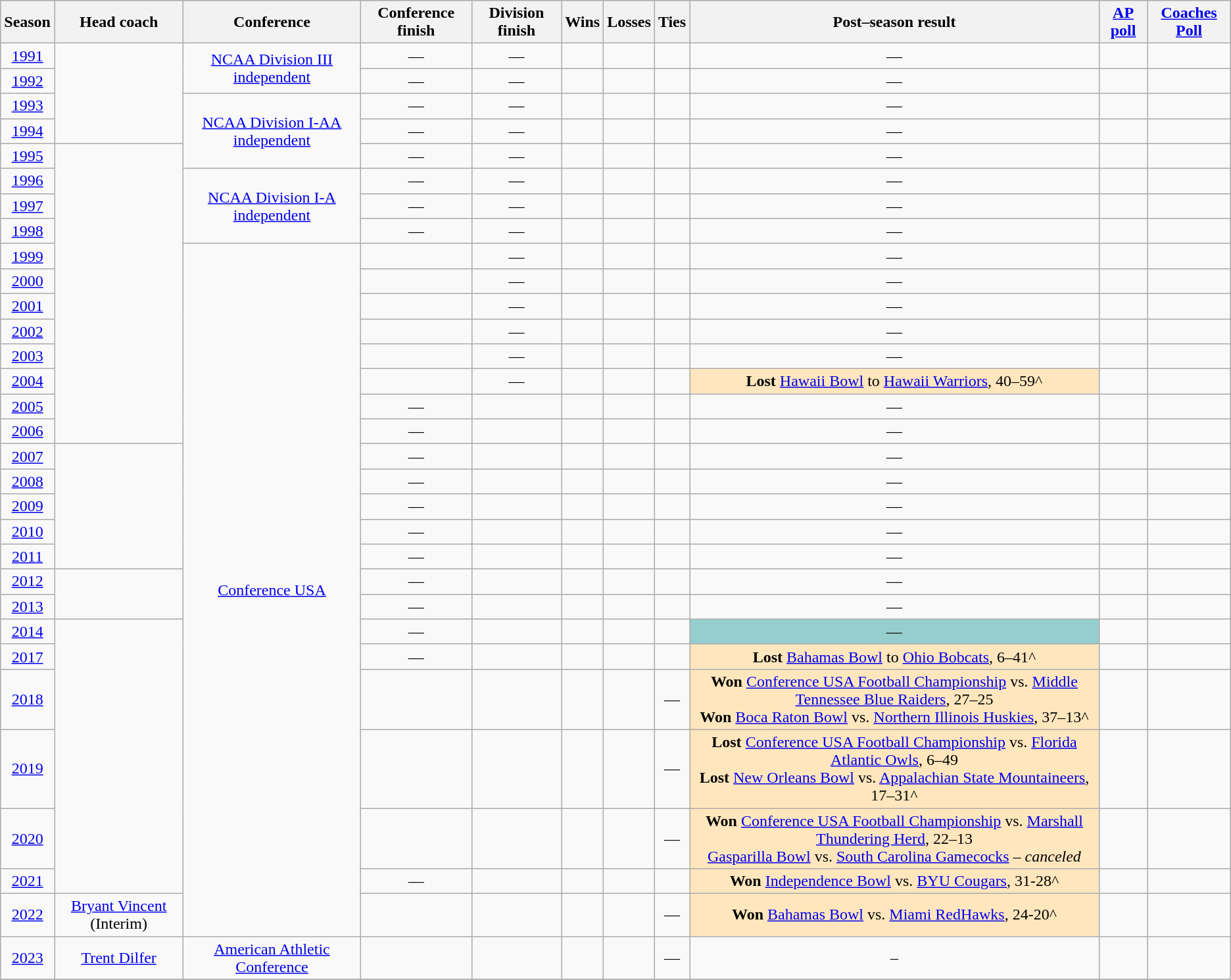<table class="wikitable sortable" style="text-align:center">
<tr>
<th scope="col">Season</th>
<th scope="col">Head coach</th>
<th scope="col">Conference</th>
<th scope="col">Conference finish</th>
<th scope="col">Division finish</th>
<th scope="col">Wins</th>
<th scope="col">Losses</th>
<th scope="col">Ties</th>
<th scope="col">Post–season result</th>
<th scope="col"><a href='#'>AP poll</a><br></th>
<th scope="col"><a href='#'>Coaches Poll</a><br></th>
</tr>
<tr>
<td><a href='#'>1991</a></td>
<td rowspan=4></td>
<td rowspan=2><a href='#'>NCAA Division III independent</a></td>
<td>—</td>
<td>—</td>
<td></td>
<td></td>
<td></td>
<td>—</td>
<td></td>
<td></td>
</tr>
<tr>
<td><a href='#'>1992</a></td>
<td>—</td>
<td>—</td>
<td></td>
<td></td>
<td></td>
<td>—</td>
<td></td>
<td></td>
</tr>
<tr>
<td><a href='#'>1993</a></td>
<td rowspan=3><a href='#'>NCAA Division I-AA independent</a></td>
<td>—</td>
<td>—</td>
<td></td>
<td></td>
<td></td>
<td>—</td>
<td></td>
<td></td>
</tr>
<tr>
<td><a href='#'>1994</a></td>
<td>—</td>
<td>—</td>
<td></td>
<td></td>
<td></td>
<td>—</td>
<td></td>
<td></td>
</tr>
<tr>
<td><a href='#'>1995</a></td>
<td rowspan=12></td>
<td>—</td>
<td>—</td>
<td></td>
<td></td>
<td></td>
<td>—</td>
<td></td>
<td></td>
</tr>
<tr>
<td><a href='#'>1996</a></td>
<td rowspan=3><a href='#'>NCAA Division I-A independent</a></td>
<td>—</td>
<td>—</td>
<td></td>
<td></td>
<td></td>
<td>—</td>
<td></td>
<td></td>
</tr>
<tr>
<td><a href='#'>1997</a></td>
<td>—</td>
<td>—</td>
<td></td>
<td></td>
<td></td>
<td>—</td>
<td></td>
<td></td>
</tr>
<tr>
<td><a href='#'>1998</a></td>
<td>—</td>
<td>—</td>
<td></td>
<td></td>
<td></td>
<td>—</td>
<td></td>
<td></td>
</tr>
<tr>
<td><a href='#'>1999</a></td>
<td rowspan=22><a href='#'>Conference USA</a></td>
<td></td>
<td>—</td>
<td></td>
<td></td>
<td></td>
<td>—</td>
<td></td>
<td></td>
</tr>
<tr>
<td><a href='#'>2000</a></td>
<td></td>
<td>—</td>
<td></td>
<td></td>
<td></td>
<td>—</td>
<td></td>
<td></td>
</tr>
<tr>
<td><a href='#'>2001</a></td>
<td></td>
<td>—</td>
<td></td>
<td></td>
<td></td>
<td>—</td>
<td></td>
<td></td>
</tr>
<tr>
<td><a href='#'>2002</a></td>
<td></td>
<td>—</td>
<td></td>
<td></td>
<td></td>
<td>—</td>
<td></td>
<td></td>
</tr>
<tr>
<td><a href='#'>2003</a></td>
<td></td>
<td>—</td>
<td></td>
<td></td>
<td></td>
<td>—</td>
<td></td>
<td></td>
</tr>
<tr>
<td><a href='#'>2004</a></td>
<td></td>
<td>—</td>
<td></td>
<td></td>
<td></td>
<td style="background: #ffe6bd;"><strong>Lost</strong> <a href='#'>Hawaii Bowl</a> to <a href='#'>Hawaii Warriors</a>, 40–59^</td>
<td></td>
<td></td>
</tr>
<tr>
<td><a href='#'>2005</a></td>
<td>—</td>
<td></td>
<td></td>
<td></td>
<td></td>
<td>—</td>
<td></td>
<td></td>
</tr>
<tr>
<td><a href='#'>2006</a></td>
<td>—</td>
<td></td>
<td></td>
<td></td>
<td></td>
<td>—</td>
<td></td>
<td></td>
</tr>
<tr>
<td><a href='#'>2007</a></td>
<td rowspan=5></td>
<td>—</td>
<td></td>
<td></td>
<td></td>
<td></td>
<td>—</td>
<td></td>
<td></td>
</tr>
<tr>
<td><a href='#'>2008</a></td>
<td>—</td>
<td></td>
<td></td>
<td></td>
<td></td>
<td>—</td>
<td></td>
<td></td>
</tr>
<tr>
<td><a href='#'>2009</a></td>
<td>—</td>
<td></td>
<td></td>
<td></td>
<td></td>
<td>—</td>
<td></td>
<td></td>
</tr>
<tr>
<td><a href='#'>2010</a></td>
<td>—</td>
<td></td>
<td></td>
<td></td>
<td></td>
<td>—</td>
<td></td>
<td></td>
</tr>
<tr>
<td><a href='#'>2011</a></td>
<td>—</td>
<td></td>
<td></td>
<td></td>
<td></td>
<td>—</td>
<td></td>
<td></td>
</tr>
<tr>
<td><a href='#'>2012</a></td>
<td rowspan=2></td>
<td>—</td>
<td></td>
<td></td>
<td></td>
<td></td>
<td>—</td>
<td></td>
<td></td>
</tr>
<tr>
<td><a href='#'>2013</a></td>
<td>—</td>
<td></td>
<td></td>
<td></td>
<td></td>
<td>—</td>
<td></td>
<td></td>
</tr>
<tr>
<td><a href='#'>2014</a></td>
<td rowspan=6></td>
<td>—</td>
<td></td>
<td></td>
<td></td>
<td></td>
<td bgcolor="#96cdcd">—</td>
<td></td>
<td></td>
</tr>
<tr>
<td><a href='#'>2017</a></td>
<td>—</td>
<td></td>
<td></td>
<td></td>
<td></td>
<td style="background: #ffe6bd;"><strong>Lost</strong> <a href='#'>Bahamas Bowl</a> to <a href='#'>Ohio Bobcats</a>, 6–41^</td>
<td></td>
<td></td>
</tr>
<tr>
<td><a href='#'>2018</a></td>
<td></td>
<td></td>
<td></td>
<td></td>
<td>—</td>
<td style="background: #ffe6bd;"><strong>Won</strong> <a href='#'>Conference USA Football Championship</a> vs. <a href='#'>Middle Tennessee Blue Raiders</a>, 27–25 <br><strong>Won</strong> <a href='#'>Boca Raton Bowl</a> vs. <a href='#'>Northern Illinois Huskies</a>, 37–13^</td>
<td></td>
<td></td>
</tr>
<tr>
<td><a href='#'>2019</a></td>
<td></td>
<td></td>
<td></td>
<td></td>
<td>—</td>
<td bgcolor=#ffe6bd><strong>Lost</strong> <a href='#'>Conference USA Football Championship</a> vs. <a href='#'>Florida Atlantic Owls</a>, 6–49 <br><strong>Lost</strong> <a href='#'>New Orleans Bowl</a> vs. <a href='#'>Appalachian State Mountaineers</a>, 17–31^</td>
<td></td>
<td></td>
</tr>
<tr>
<td><a href='#'>2020</a></td>
<td></td>
<td></td>
<td></td>
<td></td>
<td>—</td>
<td bgcolor=#ffe6bd><strong>Won</strong> <a href='#'>Conference USA Football Championship</a> vs. <a href='#'>Marshall Thundering Herd</a>, 22–13 <br><a href='#'>Gasparilla Bowl</a> vs. <a href='#'>South Carolina Gamecocks</a> – <em>canceled</em></td>
<td></td>
<td></td>
</tr>
<tr>
<td><a href='#'>2021</a></td>
<td>—</td>
<td></td>
<td></td>
<td></td>
<td></td>
<td style="background: #ffe6bd;"><strong>Won</strong> <a href='#'>Independence Bowl</a> vs. <a href='#'>BYU Cougars</a>, 31-28^</td>
<td></td>
<td></td>
</tr>
<tr>
<td><a href='#'>2022</a></td>
<td rowspan=1><a href='#'>Bryant Vincent</a> (Interim)</td>
<td></td>
<td></td>
<td></td>
<td></td>
<td>—</td>
<td bgcolor=#ffe6bd><strong>Won</strong> <a href='#'>Bahamas Bowl</a> vs. <a href='#'>Miami RedHawks</a>, 24-20^</td>
<td></td>
<td></td>
</tr>
<tr>
<td><a href='#'>2023</a></td>
<td rowspan=1><a href='#'>Trent Dilfer</a></td>
<td rowspan=1><a href='#'>American Athletic Conference</a></td>
<td></td>
<td></td>
<td></td>
<td></td>
<td>—</td>
<td>–</td>
<td></td>
<td></td>
</tr>
<tr>
</tr>
</table>
